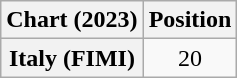<table class="wikitable sortable plainrowheaders" style="text-align:center">
<tr>
<th scope="col">Chart (2023)</th>
<th scope="col">Position</th>
</tr>
<tr>
<th scope="row">Italy (FIMI)</th>
<td>20</td>
</tr>
</table>
